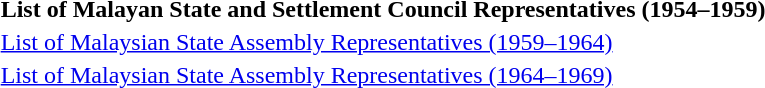<table id=toc style="float:right">
<tr>
<td><strong>List of Malayan State and Settlement Council Representatives (1954–1959)</strong></td>
</tr>
<tr>
<td><a href='#'>List of Malaysian State Assembly Representatives (1959–1964)</a></td>
</tr>
<tr>
<td><a href='#'>List of Malaysian State Assembly Representatives (1964–1969)</a></td>
</tr>
</table>
